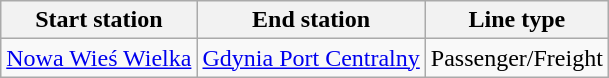<table class="wikitable">
<tr>
<th>Start station</th>
<th>End station</th>
<th>Line type</th>
</tr>
<tr>
<td><a href='#'>Nowa Wieś Wielka</a></td>
<td><a href='#'>Gdynia Port Centralny</a></td>
<td>Passenger/Freight</td>
</tr>
</table>
